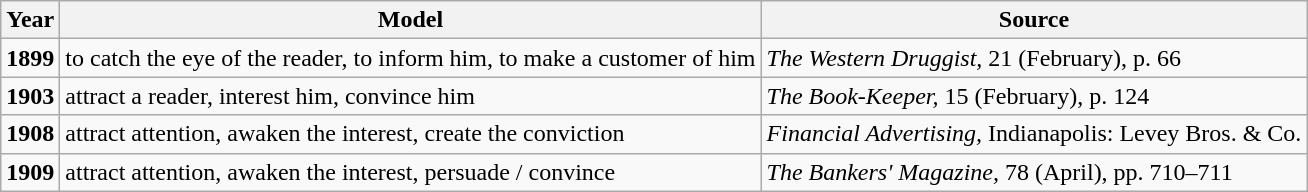<table class="wikitable">
<tr>
<th>Year</th>
<th>Model</th>
<th>Source</th>
</tr>
<tr>
<td><strong>1899</strong></td>
<td>to catch the eye of the reader, to inform him, to make a customer of him</td>
<td><em>The Western Druggist,</em> 21 (February), p. 66</td>
</tr>
<tr>
<td><strong>1903</strong></td>
<td>attract a reader, interest him, convince him</td>
<td><em>The Book-Keeper,</em> 15 (February), p. 124</td>
</tr>
<tr>
<td><strong>1908</strong></td>
<td>attract attention, awaken the interest, create the conviction</td>
<td><em>Financial Advertising,</em> Indianapolis: Levey Bros. & Co.</td>
</tr>
<tr>
<td><strong>1909</strong></td>
<td>attract attention, awaken the interest, persuade / convince</td>
<td><em>The Bankers' Magazine,</em> 78 (April), pp. 710–711</td>
</tr>
</table>
